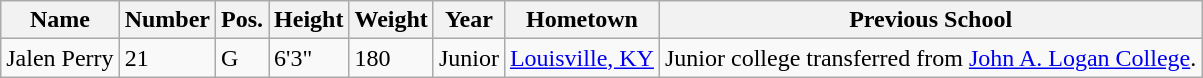<table class="wikitable sortable" border="1">
<tr>
<th>Name</th>
<th>Number</th>
<th>Pos.</th>
<th>Height</th>
<th>Weight</th>
<th>Year</th>
<th>Hometown</th>
<th class="unsortable">Previous School</th>
</tr>
<tr>
<td>Jalen Perry</td>
<td>21</td>
<td>G</td>
<td>6'3"</td>
<td>180</td>
<td>Junior</td>
<td><a href='#'>Louisville, KY</a></td>
<td>Junior college transferred from <a href='#'>John A. Logan College</a>.</td>
</tr>
</table>
